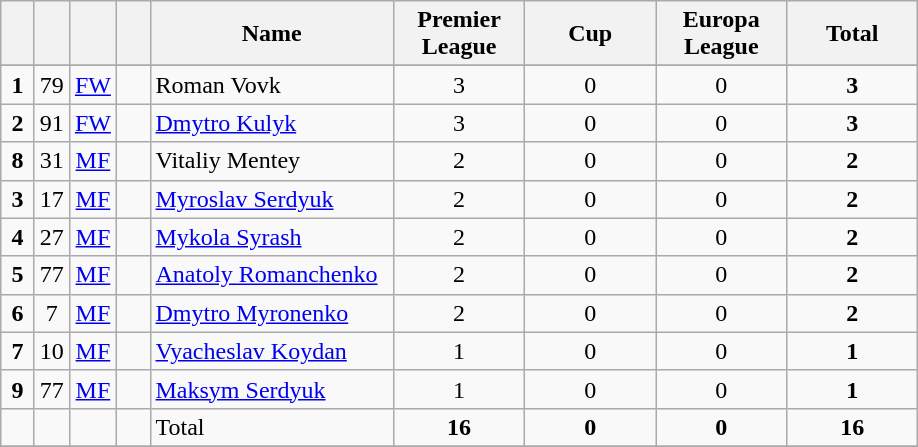<table class="wikitable" style="text-align:center">
<tr>
<th width=15></th>
<th width=15></th>
<th width=15></th>
<th width=15></th>
<th width=155>Name</th>
<th width=80><strong>Premier League</strong></th>
<th width=80><strong>Cup</strong></th>
<th width=80><strong>Europa League</strong></th>
<th width=80>Total</th>
</tr>
<tr>
</tr>
<tr>
<td><strong>1</strong></td>
<td>79</td>
<td><a href='#'>FW</a></td>
<td></td>
<td align=left>Roman Vovk</td>
<td>3</td>
<td>0</td>
<td>0</td>
<td><strong>3</strong></td>
</tr>
<tr>
<td><strong>2</strong></td>
<td>91</td>
<td><a href='#'>FW</a></td>
<td></td>
<td align=left><a href='#'>Dmytro Kulyk</a></td>
<td>3</td>
<td>0</td>
<td>0</td>
<td><strong>3</strong></td>
</tr>
<tr>
<td><strong>8</strong></td>
<td>31</td>
<td><a href='#'>MF</a></td>
<td></td>
<td align=left>Vitaliy Mentey</td>
<td>2</td>
<td>0</td>
<td>0</td>
<td><strong>2</strong></td>
</tr>
<tr>
<td><strong>3</strong></td>
<td>17</td>
<td><a href='#'>MF</a></td>
<td></td>
<td align=left><a href='#'>Myroslav Serdyuk</a></td>
<td>2</td>
<td>0</td>
<td>0</td>
<td><strong>2</strong></td>
</tr>
<tr>
<td><strong>4</strong></td>
<td>27</td>
<td><a href='#'>MF</a></td>
<td></td>
<td align=left><a href='#'>Mykola Syrash</a></td>
<td>2</td>
<td>0</td>
<td>0</td>
<td><strong>2</strong></td>
</tr>
<tr>
<td><strong>5</strong></td>
<td>77</td>
<td><a href='#'>MF</a></td>
<td></td>
<td align=left><a href='#'>Anatoly Romanchenko</a></td>
<td>2</td>
<td>0</td>
<td>0</td>
<td><strong>2</strong></td>
</tr>
<tr>
<td><strong>6</strong></td>
<td>7</td>
<td><a href='#'>MF</a></td>
<td></td>
<td align=left><a href='#'>Dmytro Myronenko</a></td>
<td>2</td>
<td>0</td>
<td>0</td>
<td><strong>2</strong></td>
</tr>
<tr>
<td><strong>7</strong></td>
<td>10</td>
<td><a href='#'>MF</a></td>
<td></td>
<td align=left><a href='#'>Vyacheslav Koydan</a></td>
<td>1</td>
<td>0</td>
<td>0</td>
<td><strong>1</strong></td>
</tr>
<tr>
<td><strong>9</strong></td>
<td>77</td>
<td><a href='#'>MF</a></td>
<td></td>
<td align=left><a href='#'>Maksym Serdyuk</a></td>
<td>1</td>
<td>0</td>
<td>0</td>
<td><strong>1</strong></td>
</tr>
<tr>
<td></td>
<td></td>
<td></td>
<td></td>
<td align=left>Total</td>
<td><strong>16</strong></td>
<td><strong>0</strong></td>
<td><strong>0</strong></td>
<td><strong>16</strong></td>
</tr>
<tr>
</tr>
</table>
